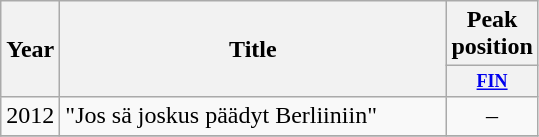<table class="wikitable">
<tr>
<th align="center" rowspan="2" width="10">Year</th>
<th align="center" rowspan="2" width="250">Title</th>
<th align="center" colspan="1" width="20">Peak position</th>
</tr>
<tr>
<th scope="col" style="width:3em;font-size:75%;"><a href='#'>FIN</a><br></th>
</tr>
<tr>
<td>2012</td>
<td>"Jos sä joskus päädyt Berliiniin"</td>
<td style="text-align:center;">–</td>
</tr>
<tr>
</tr>
</table>
